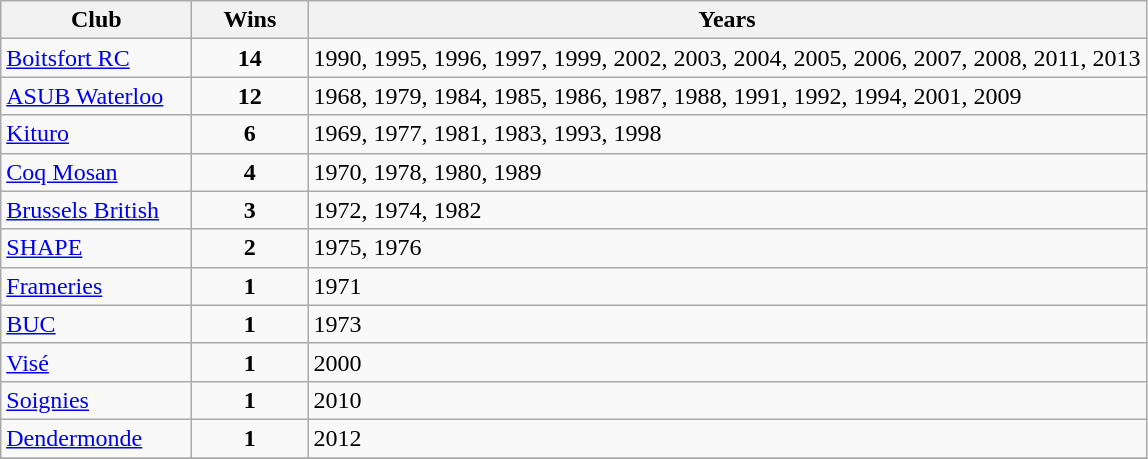<table class="wikitable gauche">
<tr>
<th width="120"><strong>Club</strong></th>
<th width="70"><strong>Wins</strong></th>
<th><strong>Years</strong></th>
</tr>
<tr>
<td><a href='#'>Boitsfort RC</a></td>
<td align="center"><strong>14</strong></td>
<td>1990, 1995, 1996, 1997, 1999, 2002, 2003, 2004, 2005, 2006, 2007, 2008, 2011, 2013</td>
</tr>
<tr>
<td><a href='#'>ASUB Waterloo</a></td>
<td align="center"><strong>12</strong></td>
<td>1968, 1979, 1984, 1985, 1986, 1987, 1988, 1991, 1992, 1994, 2001, 2009</td>
</tr>
<tr>
<td><a href='#'>Kituro</a></td>
<td align="center"><strong>6</strong></td>
<td>1969, 1977, 1981, 1983, 1993, 1998</td>
</tr>
<tr>
<td><a href='#'>Coq Mosan</a></td>
<td align="center"><strong>4</strong></td>
<td>1970, 1978, 1980, 1989</td>
</tr>
<tr>
<td><a href='#'>Brussels British</a></td>
<td align="center"><strong>3</strong></td>
<td>1972, 1974, 1982</td>
</tr>
<tr>
<td><a href='#'>SHAPE</a></td>
<td align="center"><strong>2</strong></td>
<td>1975, 1976</td>
</tr>
<tr>
<td><a href='#'>Frameries</a></td>
<td align="center"><strong>1</strong></td>
<td>1971</td>
</tr>
<tr>
<td><a href='#'>BUC</a></td>
<td align="center"><strong>1</strong></td>
<td>1973</td>
</tr>
<tr>
<td><a href='#'>Visé</a></td>
<td align="center"><strong>1</strong></td>
<td>2000</td>
</tr>
<tr>
<td><a href='#'>Soignies</a></td>
<td align="center"><strong>1</strong></td>
<td>2010</td>
</tr>
<tr>
<td><a href='#'>Dendermonde</a></td>
<td align="center"><strong>1</strong></td>
<td>2012</td>
</tr>
<tr>
</tr>
</table>
